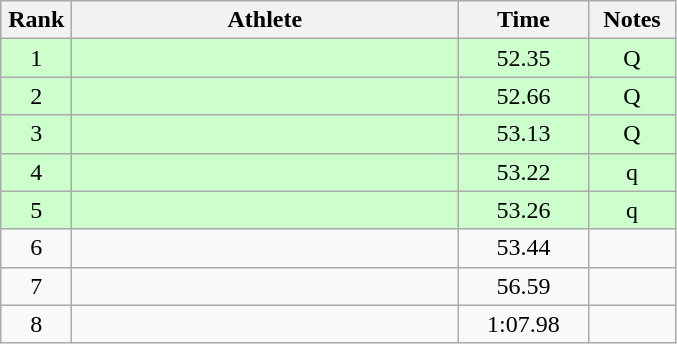<table class="wikitable" style="text-align:center">
<tr>
<th width=40>Rank</th>
<th width=250>Athlete</th>
<th width=80>Time</th>
<th width=50>Notes</th>
</tr>
<tr bgcolor=ccffcc>
<td>1</td>
<td align=left></td>
<td>52.35</td>
<td>Q</td>
</tr>
<tr bgcolor=ccffcc>
<td>2</td>
<td align=left></td>
<td>52.66</td>
<td>Q</td>
</tr>
<tr bgcolor=ccffcc>
<td>3</td>
<td align=left></td>
<td>53.13</td>
<td>Q</td>
</tr>
<tr bgcolor=ccffcc>
<td>4</td>
<td align=left></td>
<td>53.22</td>
<td>q</td>
</tr>
<tr bgcolor=ccffcc>
<td>5</td>
<td align=left></td>
<td>53.26</td>
<td>q</td>
</tr>
<tr>
<td>6</td>
<td align=left></td>
<td>53.44</td>
<td></td>
</tr>
<tr>
<td>7</td>
<td align=left></td>
<td>56.59</td>
<td></td>
</tr>
<tr>
<td>8</td>
<td align=left></td>
<td>1:07.98</td>
<td></td>
</tr>
</table>
